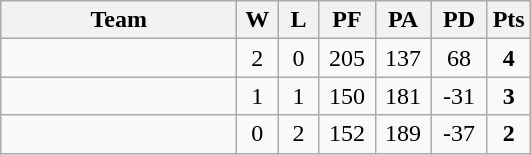<table class="wikitable" style="text-align:center;">
<tr>
<th width=150>Team</th>
<th width=20>W</th>
<th width=20>L</th>
<th width=30>PF</th>
<th width=30>PA</th>
<th width=30>PD</th>
<th width=20>Pts</th>
</tr>
<tr>
<td align="left"></td>
<td>2</td>
<td>0</td>
<td>205</td>
<td>137</td>
<td>68</td>
<td><strong>4</strong></td>
</tr>
<tr>
<td align="left"></td>
<td>1</td>
<td>1</td>
<td>150</td>
<td>181</td>
<td>-31</td>
<td><strong>3</strong></td>
</tr>
<tr>
<td align="left"></td>
<td>0</td>
<td>2</td>
<td>152</td>
<td>189</td>
<td>-37</td>
<td><strong>2</strong></td>
</tr>
</table>
